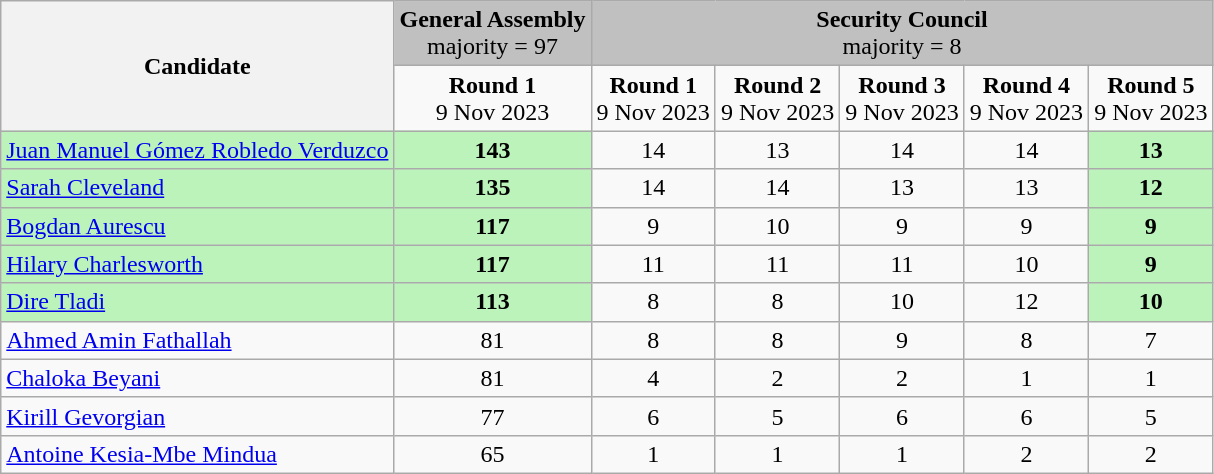<table class="wikitable collapsible" style="text-align:center;">
<tr>
<th rowspan=2>Candidate</th>
<td style="background:silver;"><strong>General Assembly </strong> <br> majority = 97</td>
<td style="background:silver;" colspan=5><strong>Security Council </strong> <br> majority = 8</td>
</tr>
<tr>
<td><strong>Round 1 </strong> <br> 9 Nov 2023</td>
<td><strong>Round 1 </strong> <br> 9 Nov 2023</td>
<td><strong>Round 2 </strong> <br> 9 Nov 2023</td>
<td><strong>Round 3 </strong> <br> 9 Nov 2023</td>
<td><strong>Round 4 </strong> <br> 9 Nov 2023</td>
<td><strong>Round 5 </strong> <br> 9 Nov 2023</td>
</tr>
<tr>
<td style="text-align:left; background-color:#BBF3BB"> <a href='#'>Juan Manuel Gómez Robledo Verduzco</a></td>
<td style="background-color:#BBF3BB"><strong>143 </strong></td>
<td>14</td>
<td>13</td>
<td>14</td>
<td>14</td>
<td style="background-color:#BBF3BB"><strong>13</strong></td>
</tr>
<tr>
<td style="text-align:left;background-color:#BBF3BB"> <a href='#'>Sarah Cleveland</a></td>
<td style="background-color:#BBF3BB"><strong>135 </strong></td>
<td>14</td>
<td>14</td>
<td>13</td>
<td>13</td>
<td style="background-color:#BBF3BB"><strong>12</strong></td>
</tr>
<tr>
<td style="text-align:left;background-color:#BBF3BB"> <a href='#'>Bogdan Aurescu</a></td>
<td style="background-color:#BBF3BB"><strong>117</strong></td>
<td>9</td>
<td>10</td>
<td>9</td>
<td>9</td>
<td style="background-color:#BBF3BB"><strong>9</strong></td>
</tr>
<tr>
<td style="text-align:left;background-color:#BBF3BB"> <a href='#'>Hilary Charlesworth</a></td>
<td style="background-color:#BBF3BB"><strong>117</strong></td>
<td>11</td>
<td>11</td>
<td>11</td>
<td>10</td>
<td style="background-color:#BBF3BB"><strong>9</strong></td>
</tr>
<tr>
<td style="text-align:left;background-color:#BBF3BB"> <a href='#'>Dire Tladi</a></td>
<td style="background-color:#BBF3BB"><strong>113</strong></td>
<td>8</td>
<td>8</td>
<td>10</td>
<td>12</td>
<td style="background-color:#BBF3BB"><strong>10</strong></td>
</tr>
<tr>
<td style="text-align:left;"> <a href='#'>Ahmed Amin Fathallah</a></td>
<td>81</td>
<td>8</td>
<td>8</td>
<td>9</td>
<td>8</td>
<td>7</td>
</tr>
<tr>
<td style="text-align:left;"> <a href='#'>Chaloka Beyani</a></td>
<td>81</td>
<td>4</td>
<td>2</td>
<td>2</td>
<td>1</td>
<td>1</td>
</tr>
<tr>
<td style="text-align:left;"> <a href='#'>Kirill Gevorgian</a></td>
<td>77</td>
<td>6</td>
<td>5</td>
<td>6</td>
<td>6</td>
<td>5</td>
</tr>
<tr>
<td style="text-align:left;"> <a href='#'>Antoine Kesia-Mbe Mindua</a></td>
<td>65</td>
<td>1</td>
<td>1</td>
<td>1</td>
<td>2</td>
<td>2</td>
</tr>
</table>
